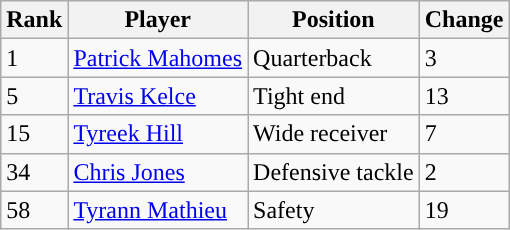<table class="wikitable">
<tr>
<th>Rank</th>
<th>Player</th>
<th>Position</th>
<th>Change</th>
</tr>
<tr>
<td>1</td>
<td><a href='#'>Patrick Mahomes</a></td>
<td>Quarterback</td>
<td>3</td>
</tr>
<tr>
<td>5</td>
<td><a href='#'>Travis Kelce</a></td>
<td>Tight end</td>
<td>13</td>
</tr>
<tr>
<td>15</td>
<td><a href='#'>Tyreek Hill</a></td>
<td>Wide receiver</td>
<td>7</td>
</tr>
<tr>
<td>34</td>
<td><a href='#'>Chris Jones</a></td>
<td>Defensive tackle</td>
<td>2</td>
</tr>
<tr>
<td>58</td>
<td><a href='#'>Tyrann Mathieu</a></td>
<td>Safety</td>
<td>19</td>
</tr>
</table>
